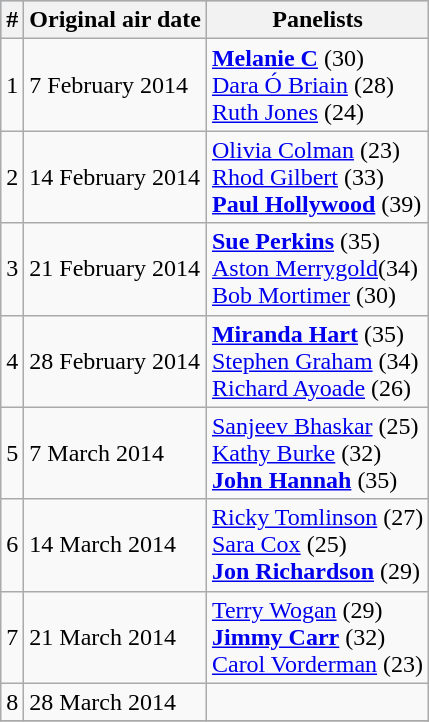<table class="wikitable">
<tr style="background:#b0c4de; text-align:center;">
<th>#</th>
<th>Original air date</th>
<th>Panelists</th>
</tr>
<tr>
<td>1</td>
<td>7 February 2014</td>
<td><strong><a href='#'>Melanie C</a></strong> (30)<br><a href='#'>Dara Ó Briain</a> (28)<br><a href='#'>Ruth Jones</a> (24)</td>
</tr>
<tr>
<td>2</td>
<td>14 February 2014</td>
<td><a href='#'>Olivia Colman</a> (23)<br><a href='#'>Rhod Gilbert</a> (33)<br><strong><a href='#'>Paul Hollywood</a></strong> (39)</td>
</tr>
<tr>
<td>3</td>
<td>21 February 2014</td>
<td><strong><a href='#'>Sue Perkins</a></strong> (35)<br><a href='#'>Aston Merrygold</a>(34)<br><a href='#'>Bob Mortimer</a>  (30)</td>
</tr>
<tr>
<td>4</td>
<td>28 February 2014</td>
<td><strong><a href='#'>Miranda Hart</a></strong> (35)<br><a href='#'>Stephen Graham</a> (34)<br><a href='#'>Richard Ayoade</a> (26)</td>
</tr>
<tr>
<td>5</td>
<td>7 March 2014</td>
<td><a href='#'>Sanjeev Bhaskar</a> (25)<br><a href='#'>Kathy Burke</a> (32)<br><strong><a href='#'>John Hannah</a></strong> (35)</td>
</tr>
<tr>
<td>6</td>
<td>14 March 2014</td>
<td><a href='#'>Ricky Tomlinson</a> (27)<br><a href='#'>Sara Cox</a> (25)<br><strong><a href='#'>Jon Richardson</a></strong> (29)</td>
</tr>
<tr>
<td>7</td>
<td>21 March 2014</td>
<td><a href='#'>Terry Wogan</a> (29)<br><strong><a href='#'>Jimmy Carr</a></strong> (32)<br><a href='#'>Carol Vorderman</a> (23)</td>
</tr>
<tr>
<td>8</td>
<td>28 March 2014</td>
<td></td>
</tr>
<tr>
</tr>
</table>
